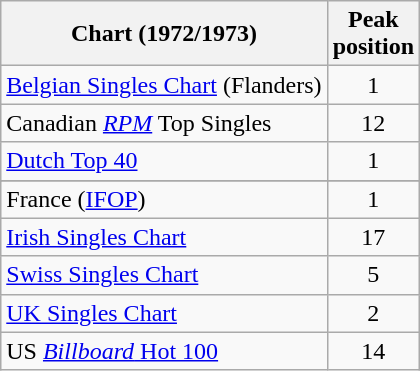<table class="wikitable sortable">
<tr>
<th>Chart (1972/1973)</th>
<th style="text-align:center;">Peak<br>position</th>
</tr>
<tr>
<td><a href='#'>Belgian Singles Chart</a> (Flanders)</td>
<td style="text-align:center;">1</td>
</tr>
<tr>
<td>Canadian <a href='#'><em>RPM</em></a> Top Singles</td>
<td style="text-align:center;">12</td>
</tr>
<tr>
<td><a href='#'>Dutch Top 40</a></td>
<td style="text-align:center;">1</td>
</tr>
<tr>
</tr>
<tr>
<td>France (<a href='#'>IFOP</a>)</td>
<td style="text-align:center;">1</td>
</tr>
<tr>
<td><a href='#'>Irish Singles Chart</a></td>
<td style="text-align:center;">17</td>
</tr>
<tr>
<td><a href='#'>Swiss Singles Chart</a></td>
<td style="text-align:center;">5</td>
</tr>
<tr>
<td><a href='#'>UK Singles Chart</a></td>
<td style="text-align:center;">2</td>
</tr>
<tr>
<td>US <a href='#'><em>Billboard</em> Hot 100</a></td>
<td style="text-align:center;">14</td>
</tr>
</table>
